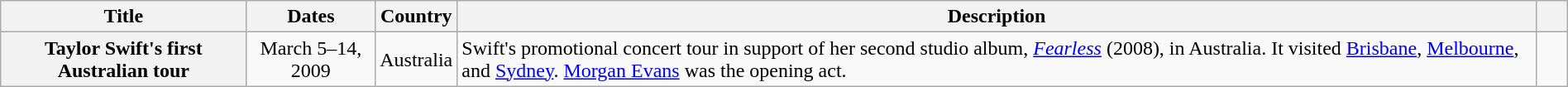<table class="wikitable plainrowheaders" style="text-align:center;" width=100%>
<tr>
<th scope="col">Title</th>
<th scope="col">Dates</th>
<th scope="col">Country</th>
<th scope="col">Description</th>
<th scope="col" width="2%" class="unsortable"></th>
</tr>
<tr>
<th scope="row">Taylor Swift's first Australian tour</th>
<td>March 5–14, 2009</td>
<td>Australia</td>
<td style="text-align:left;">Swift's promotional concert tour in support of her second studio album, <em><a href='#'>Fearless</a></em> (2008), in Australia. It visited <a href='#'>Brisbane</a>, <a href='#'>Melbourne</a>, and <a href='#'>Sydney</a>. <a href='#'>Morgan Evans</a> was the opening act.</td>
<td></td>
</tr>
</table>
